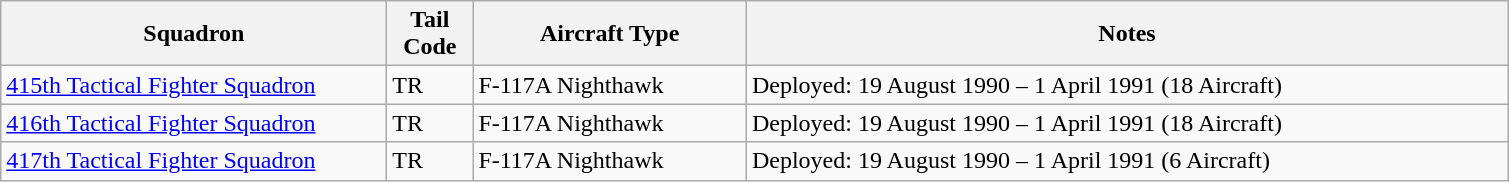<table class="wikitable">
<tr>
<th scope="col" width="250">Squadron</th>
<th scope="col" width="50">Tail Code</th>
<th scope="col" width="175">Aircraft Type</th>
<th scope="col" width="500">Notes</th>
</tr>
<tr valign="top">
<td><a href='#'>415th Tactical Fighter Squadron</a></td>
<td>TR</td>
<td>F-117A Nighthawk</td>
<td>Deployed: 19 August 1990 – 1 April 1991 (18 Aircraft)</td>
</tr>
<tr valign="top">
<td><a href='#'>416th Tactical Fighter Squadron</a></td>
<td>TR</td>
<td>F-117A Nighthawk</td>
<td>Deployed: 19 August 1990 – 1 April 1991 (18 Aircraft)</td>
</tr>
<tr valign="top">
<td><a href='#'>417th Tactical Fighter Squadron</a></td>
<td>TR</td>
<td>F-117A Nighthawk</td>
<td>Deployed: 19 August 1990 – 1 April 1991 (6 Aircraft)</td>
</tr>
</table>
